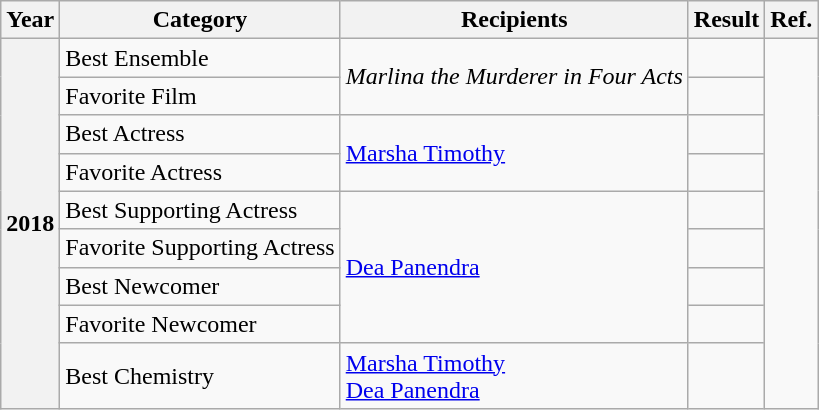<table class="wikitable plainrowheaders sortable">
<tr>
<th>Year</th>
<th>Category</th>
<th>Recipients</th>
<th>Result</th>
<th class="unsortable">Ref.</th>
</tr>
<tr>
<th rowspan="9">2018</th>
<td>Best Ensemble</td>
<td rowspan="2"><em>Marlina the Murderer in Four Acts</em></td>
<td></td>
<td rowspan="9"></td>
</tr>
<tr>
<td>Favorite Film</td>
<td></td>
</tr>
<tr>
<td>Best Actress</td>
<td rowspan="2"><a href='#'>Marsha Timothy</a></td>
<td></td>
</tr>
<tr>
<td>Favorite Actress</td>
<td></td>
</tr>
<tr>
<td>Best Supporting Actress</td>
<td rowspan="4"><a href='#'>Dea Panendra</a></td>
<td></td>
</tr>
<tr>
<td>Favorite Supporting Actress</td>
<td></td>
</tr>
<tr>
<td>Best Newcomer</td>
<td></td>
</tr>
<tr>
<td>Favorite Newcomer</td>
<td></td>
</tr>
<tr>
<td>Best Chemistry</td>
<td><a href='#'>Marsha Timothy</a><br><a href='#'>Dea Panendra</a></td>
<td></td>
</tr>
</table>
